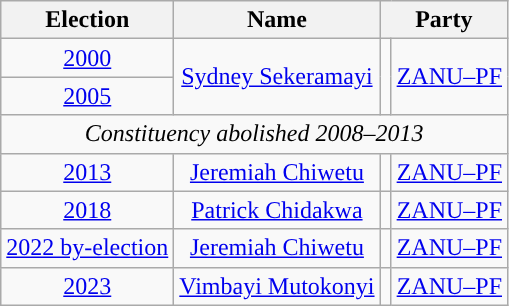<table class="wikitable" style="text-align:center">
<tr>
<th>Election</th>
<th>Name</th>
<th colspan="2">Party</th>
</tr>
<tr>
<td><a href='#'>2000</a></td>
<td rowspan="2"><a href='#'>Sydney Sekeramayi</a></td>
<td rowspan="2" style="background-color: "></td>
<td rowspan="2"><a href='#'>ZANU–PF</a></td>
</tr>
<tr>
<td><a href='#'>2005</a></td>
</tr>
<tr>
<td colspan="4"><em>Constituency abolished 2008–2013</em></td>
</tr>
<tr>
<td><a href='#'>2013</a></td>
<td><a href='#'>Jeremiah Chiwetu</a></td>
<td style="background-color: "></td>
<td><a href='#'>ZANU–PF</a></td>
</tr>
<tr>
<td><a href='#'>2018</a></td>
<td><a href='#'>Patrick Chidakwa</a></td>
<td style="background-color: "></td>
<td><a href='#'>ZANU–PF</a></td>
</tr>
<tr>
<td><a href='#'>2022 by-election</a></td>
<td><a href='#'>Jeremiah Chiwetu</a></td>
<td style="background-color: "></td>
<td><a href='#'>ZANU–PF</a></td>
</tr>
<tr>
<td><a href='#'>2023</a></td>
<td><a href='#'>Vimbayi Mutokonyi</a></td>
<td style="background-color: "></td>
<td><a href='#'>ZANU–PF</a></td>
</tr>
</table>
